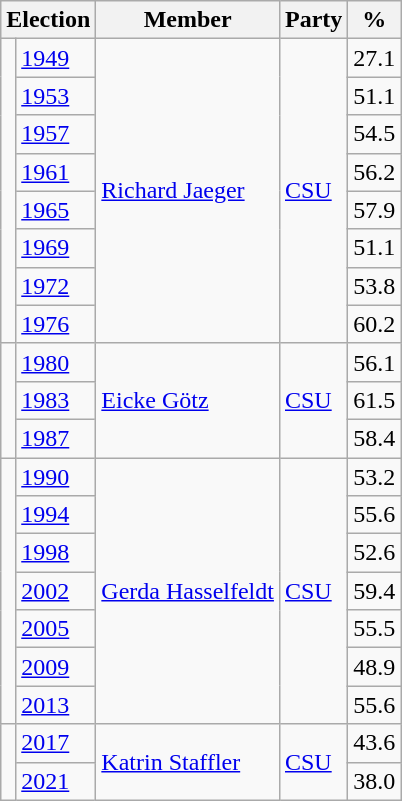<table class=wikitable>
<tr>
<th colspan=2>Election</th>
<th>Member</th>
<th>Party</th>
<th>%</th>
</tr>
<tr>
<td rowspan=8 bgcolor=></td>
<td><a href='#'>1949</a></td>
<td rowspan=8><a href='#'>Richard Jaeger</a></td>
<td rowspan=8><a href='#'>CSU</a></td>
<td align=right>27.1</td>
</tr>
<tr>
<td><a href='#'>1953</a></td>
<td align=right>51.1</td>
</tr>
<tr>
<td><a href='#'>1957</a></td>
<td align=right>54.5</td>
</tr>
<tr>
<td><a href='#'>1961</a></td>
<td align=right>56.2</td>
</tr>
<tr>
<td><a href='#'>1965</a></td>
<td align=right>57.9</td>
</tr>
<tr>
<td><a href='#'>1969</a></td>
<td align=right>51.1</td>
</tr>
<tr>
<td><a href='#'>1972</a></td>
<td align=right>53.8</td>
</tr>
<tr>
<td><a href='#'>1976</a></td>
<td align=right>60.2</td>
</tr>
<tr>
<td rowspan=3 bgcolor=></td>
<td><a href='#'>1980</a></td>
<td rowspan=3><a href='#'>Eicke Götz</a></td>
<td rowspan=3><a href='#'>CSU</a></td>
<td align=right>56.1</td>
</tr>
<tr>
<td><a href='#'>1983</a></td>
<td align=right>61.5</td>
</tr>
<tr>
<td><a href='#'>1987</a></td>
<td align=right>58.4</td>
</tr>
<tr>
<td rowspan=7 bgcolor=></td>
<td><a href='#'>1990</a></td>
<td rowspan=7><a href='#'>Gerda Hasselfeldt</a></td>
<td rowspan=7><a href='#'>CSU</a></td>
<td align=right>53.2</td>
</tr>
<tr>
<td><a href='#'>1994</a></td>
<td align=right>55.6</td>
</tr>
<tr>
<td><a href='#'>1998</a></td>
<td align=right>52.6</td>
</tr>
<tr>
<td><a href='#'>2002</a></td>
<td align=right>59.4</td>
</tr>
<tr>
<td><a href='#'>2005</a></td>
<td align=right>55.5</td>
</tr>
<tr>
<td><a href='#'>2009</a></td>
<td align=right>48.9</td>
</tr>
<tr>
<td><a href='#'>2013</a></td>
<td align=right>55.6</td>
</tr>
<tr>
<td rowspan=2 bgcolor=></td>
<td><a href='#'>2017</a></td>
<td rowspan=2><a href='#'>Katrin Staffler</a></td>
<td rowspan=2><a href='#'>CSU</a></td>
<td align=right>43.6</td>
</tr>
<tr>
<td><a href='#'>2021</a></td>
<td align=right>38.0</td>
</tr>
</table>
